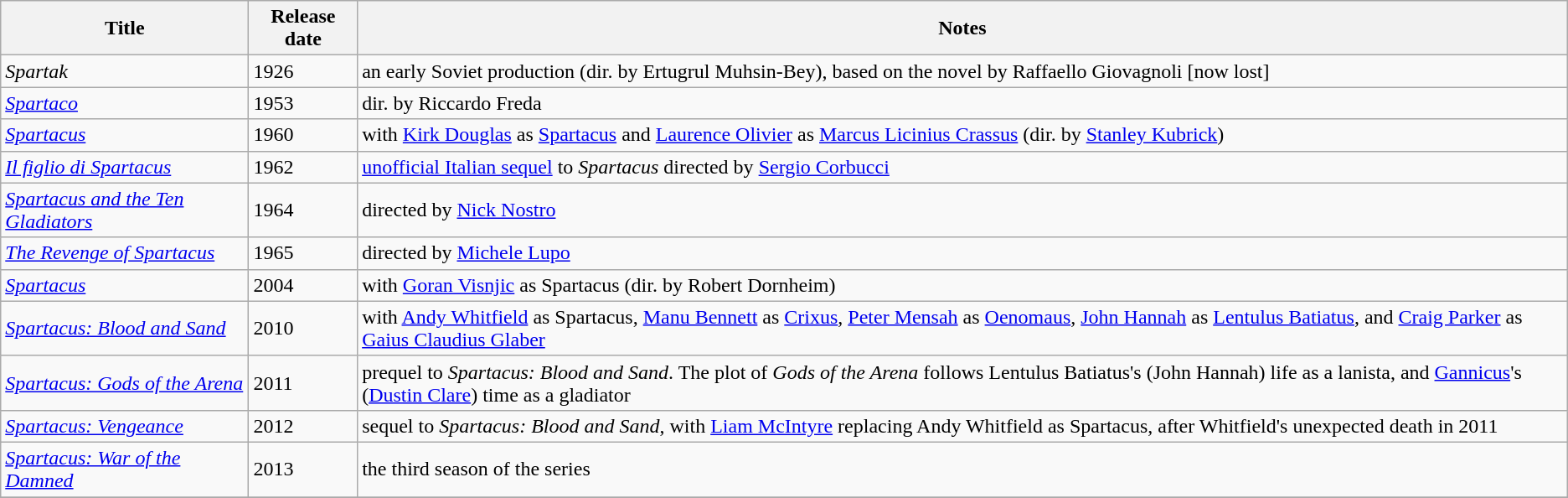<table class="wikitable sortable">
<tr>
<th scope="col">Title</th>
<th scope="col">Release date</th>
<th scope="col" class="unsortable">Notes</th>
</tr>
<tr>
<td><em>Spartak</em></td>
<td>1926</td>
<td>an early Soviet production (dir. by Ertugrul Muhsin-Bey), based on the novel by Raffaello Giovagnoli [now lost]</td>
</tr>
<tr>
<td><em><a href='#'>Spartaco</a></em></td>
<td>1953</td>
<td>dir. by Riccardo Freda</td>
</tr>
<tr>
<td><em><a href='#'>Spartacus</a></em></td>
<td>1960</td>
<td>with <a href='#'>Kirk Douglas</a> as <a href='#'>Spartacus</a> and <a href='#'>Laurence Olivier</a> as <a href='#'>Marcus Licinius Crassus</a> (dir. by <a href='#'>Stanley Kubrick</a>)</td>
</tr>
<tr>
<td><em><a href='#'>Il figlio di Spartacus</a></em></td>
<td>1962</td>
<td><a href='#'>unofficial Italian sequel</a> to <em>Spartacus</em> directed by <a href='#'>Sergio Corbucci</a></td>
</tr>
<tr>
<td><em><a href='#'>Spartacus and the Ten Gladiators</a></em></td>
<td>1964</td>
<td>directed by <a href='#'>Nick Nostro</a></td>
</tr>
<tr>
<td><em><a href='#'>The Revenge of Spartacus</a></em></td>
<td>1965</td>
<td>directed by <a href='#'>Michele Lupo</a></td>
</tr>
<tr>
<td><em><a href='#'>Spartacus</a></em></td>
<td>2004</td>
<td>with <a href='#'>Goran Visnjic</a> as Spartacus (dir. by Robert Dornheim)</td>
</tr>
<tr>
<td><em><a href='#'>Spartacus: Blood and Sand</a></em></td>
<td>2010</td>
<td>with <a href='#'>Andy Whitfield</a> as Spartacus, <a href='#'>Manu Bennett</a> as <a href='#'>Crixus</a>, <a href='#'>Peter Mensah</a> as <a href='#'>Oenomaus</a>, <a href='#'>John Hannah</a> as <a href='#'>Lentulus Batiatus</a>, and <a href='#'>Craig Parker</a> as <a href='#'>Gaius Claudius Glaber</a></td>
</tr>
<tr>
<td><em><a href='#'>Spartacus: Gods of the Arena</a></em></td>
<td>2011</td>
<td>prequel to <em>Spartacus: Blood and Sand</em>. The plot of <em>Gods of the Arena</em> follows Lentulus Batiatus's (John Hannah) life as a lanista, and <a href='#'>Gannicus</a>'s (<a href='#'>Dustin Clare</a>) time as a gladiator</td>
</tr>
<tr>
<td><em><a href='#'>Spartacus: Vengeance</a></em></td>
<td>2012</td>
<td>sequel to <em>Spartacus: Blood and Sand</em>, with <a href='#'>Liam McIntyre</a> replacing Andy Whitfield as Spartacus, after Whitfield's unexpected death in 2011</td>
</tr>
<tr>
<td><em><a href='#'>Spartacus: War of the Damned</a></em></td>
<td>2013</td>
<td>the third season of the series</td>
</tr>
<tr>
</tr>
</table>
